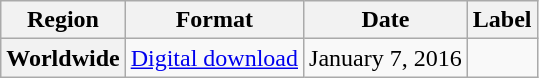<table class="wikitable plainrowheaders unsortable">
<tr>
<th>Region</th>
<th>Format</th>
<th>Date</th>
<th>Label</th>
</tr>
<tr>
<th scope="row">Worldwide</th>
<td><a href='#'>Digital download</a></td>
<td>January 7, 2016</td>
<td></td>
</tr>
</table>
